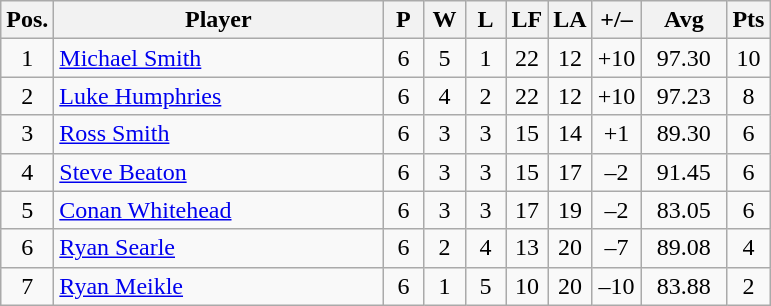<table class="wikitable" style="text-align:center; margin: 1em auto 1em auto, align:left">
<tr>
<th width=20>Pos.</th>
<th width=212>Player</th>
<th width=20>P</th>
<th width=20>W</th>
<th width=20>L</th>
<th width=20>LF</th>
<th width=20>LA</th>
<th width=25>+/–</th>
<th width=50>Avg</th>
<th width=20>Pts</th>
</tr>
<tr style=>
<td>1</td>
<td align=left> <a href='#'>Michael Smith</a></td>
<td>6</td>
<td>5</td>
<td>1</td>
<td>22</td>
<td>12</td>
<td>+10</td>
<td>97.30</td>
<td>10</td>
</tr>
<tr style=>
<td>2</td>
<td align=left> <a href='#'>Luke Humphries</a></td>
<td>6</td>
<td>4</td>
<td>2</td>
<td>22</td>
<td>12</td>
<td>+10</td>
<td>97.23</td>
<td>8</td>
</tr>
<tr style=>
<td>3</td>
<td align=left> <a href='#'>Ross Smith</a></td>
<td>6</td>
<td>3</td>
<td>3</td>
<td>15</td>
<td>14</td>
<td>+1</td>
<td>89.30</td>
<td>6</td>
</tr>
<tr style=>
<td>4</td>
<td align=left> <a href='#'>Steve Beaton</a></td>
<td>6</td>
<td>3</td>
<td>3</td>
<td>15</td>
<td>17</td>
<td>–2</td>
<td>91.45</td>
<td>6</td>
</tr>
<tr style=>
<td>5</td>
<td align=left> <a href='#'>Conan Whitehead</a></td>
<td>6</td>
<td>3</td>
<td>3</td>
<td>17</td>
<td>19</td>
<td>–2</td>
<td>83.05</td>
<td>6</td>
</tr>
<tr style=>
<td>6</td>
<td align=left> <a href='#'>Ryan Searle</a></td>
<td>6</td>
<td>2</td>
<td>4</td>
<td>13</td>
<td>20</td>
<td>–7</td>
<td>89.08</td>
<td>4</td>
</tr>
<tr style=>
<td>7</td>
<td align=left> <a href='#'>Ryan Meikle</a></td>
<td>6</td>
<td>1</td>
<td>5</td>
<td>10</td>
<td>20</td>
<td>–10</td>
<td>83.88</td>
<td>2</td>
</tr>
</table>
